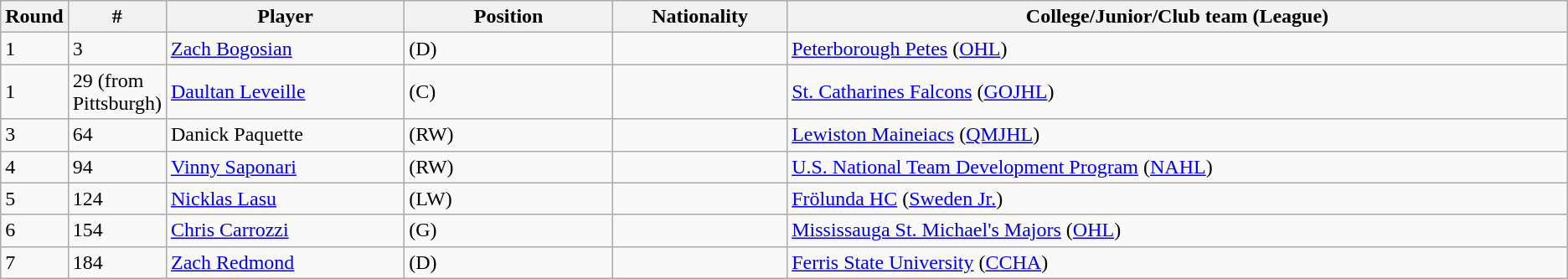<table class="wikitable">
<tr>
<th bgcolor="#DDDDFF" width="2.75%">Round</th>
<th bgcolor="#DDDDFF" width="2.75%">#</th>
<th bgcolor="#DDDDFF" width="16.0%">Player</th>
<th bgcolor="#DDDDFF" width="14.0%">Position</th>
<th bgcolor="#DDDDFF" width="11.5%">Nationality</th>
<th bgcolor="#DDDDFF" width="100.0%">College/Junior/Club team (League)</th>
</tr>
<tr>
<td>1</td>
<td>3</td>
<td><a href='#'>Zach Bogosian</a></td>
<td>(D)</td>
<td></td>
<td><a href='#'>Peterborough Petes</a> (<a href='#'>OHL</a>)</td>
</tr>
<tr>
<td>1</td>
<td>29 (from Pittsburgh)</td>
<td><a href='#'>Daultan Leveille</a></td>
<td>(C)</td>
<td></td>
<td><a href='#'>St. Catharines Falcons</a> (<a href='#'>GOJHL</a>)</td>
</tr>
<tr>
<td>3</td>
<td>64</td>
<td>Danick Paquette</td>
<td>(RW)</td>
<td></td>
<td><a href='#'>Lewiston Maineiacs</a> (<a href='#'>QMJHL</a>)</td>
</tr>
<tr>
<td>4</td>
<td>94</td>
<td><a href='#'>Vinny Saponari</a></td>
<td>(RW)</td>
<td></td>
<td><a href='#'>U.S. National Team Development Program</a> (<a href='#'>NAHL</a>)</td>
</tr>
<tr>
<td>5</td>
<td>124</td>
<td><a href='#'>Nicklas Lasu</a></td>
<td>(LW)</td>
<td></td>
<td><a href='#'>Frölunda HC</a> (<a href='#'>Sweden Jr.</a>)</td>
</tr>
<tr>
<td>6</td>
<td>154</td>
<td><a href='#'>Chris Carrozzi</a></td>
<td>(G)</td>
<td></td>
<td><a href='#'>Mississauga St. Michael's Majors</a> (<a href='#'>OHL</a>)</td>
</tr>
<tr>
<td>7</td>
<td>184</td>
<td><a href='#'>Zach Redmond</a></td>
<td>(D)</td>
<td></td>
<td><a href='#'>Ferris State University</a> (<a href='#'>CCHA</a>)</td>
</tr>
</table>
